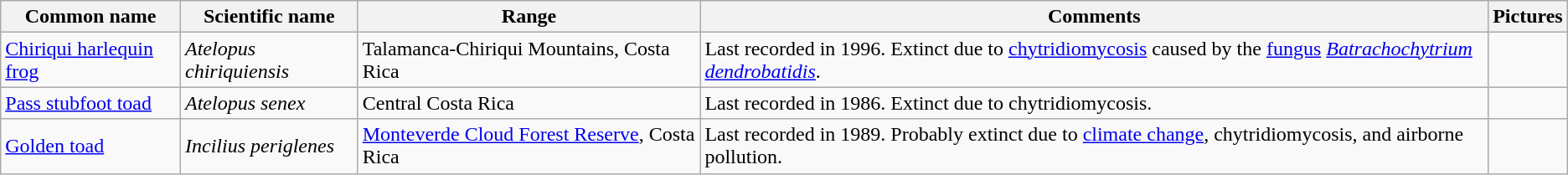<table class="wikitable sortable">
<tr>
<th>Common name</th>
<th>Scientific name</th>
<th>Range</th>
<th class="unsortable">Comments</th>
<th>Pictures</th>
</tr>
<tr>
<td><a href='#'>Chiriqui harlequin frog</a></td>
<td><em>Atelopus chiriquiensis</em></td>
<td>Talamanca-Chiriqui Mountains, Costa Rica</td>
<td>Last recorded in 1996. Extinct due to <a href='#'>chytridiomycosis</a> caused by the <a href='#'>fungus</a> <em><a href='#'>Batrachochytrium dendrobatidis</a></em>.</td>
<td></td>
</tr>
<tr>
<td><a href='#'>Pass stubfoot toad</a></td>
<td><em>Atelopus senex</em></td>
<td>Central Costa Rica</td>
<td>Last recorded in 1986. Extinct due to chytridiomycosis.</td>
<td></td>
</tr>
<tr>
<td><a href='#'>Golden toad</a></td>
<td><em>Incilius periglenes</em></td>
<td><a href='#'>Monteverde Cloud Forest Reserve</a>, Costa Rica</td>
<td>Last recorded in 1989. Probably extinct due to <a href='#'>climate change</a>, chytridiomycosis, and airborne pollution.</td>
<td></td>
</tr>
</table>
